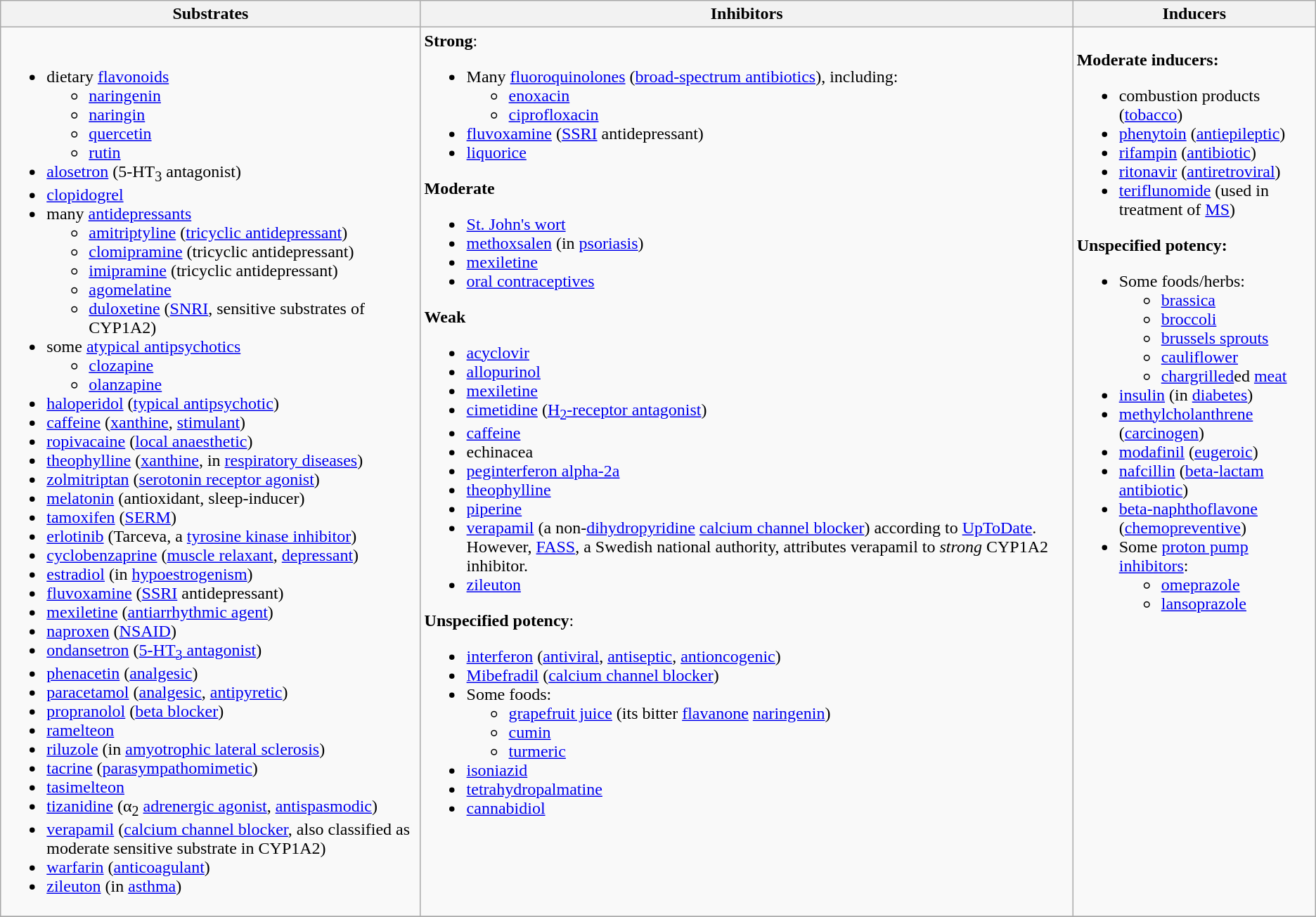<table class="wikitable">
<tr>
<th>Substrates</th>
<th>Inhibitors</th>
<th>Inducers</th>
</tr>
<tr valign="top">
<td><br><ul><li>dietary <a href='#'>flavonoids</a><ul><li><a href='#'>naringenin</a></li><li><a href='#'>naringin</a></li><li><a href='#'>quercetin</a></li><li><a href='#'>rutin</a></li></ul></li><li><a href='#'>alosetron</a> (5-HT<sub>3</sub> antagonist)</li><li><a href='#'>clopidogrel</a></li><li>many <a href='#'>antidepressants</a><ul><li><a href='#'>amitriptyline</a> (<a href='#'>tricyclic antidepressant</a>)</li><li><a href='#'>clomipramine</a> (tricyclic antidepressant)</li><li><a href='#'>imipramine</a> (tricyclic antidepressant)</li><li><a href='#'>agomelatine</a></li><li><a href='#'>duloxetine</a> (<a href='#'>SNRI</a>, sensitive substrates of CYP1A2)</li></ul></li><li>some <a href='#'>atypical antipsychotics</a><ul><li><a href='#'>clozapine</a></li><li><a href='#'>olanzapine</a></li></ul></li><li><a href='#'>haloperidol</a> (<a href='#'>typical antipsychotic</a>)</li><li><a href='#'>caffeine</a> (<a href='#'>xanthine</a>, <a href='#'>stimulant</a>)</li><li><a href='#'>ropivacaine</a> (<a href='#'>local anaesthetic</a>)</li><li><a href='#'>theophylline</a> (<a href='#'>xanthine</a>, in <a href='#'>respiratory diseases</a>)</li><li><a href='#'>zolmitriptan</a> (<a href='#'>serotonin receptor agonist</a>)</li><li><a href='#'>melatonin</a> (antioxidant, sleep-inducer)</li><li><a href='#'>tamoxifen</a> (<a href='#'>SERM</a>)</li><li><a href='#'>erlotinib</a> (Tarceva, a <a href='#'>tyrosine kinase inhibitor</a>)</li><li><a href='#'>cyclobenzaprine</a> (<a href='#'>muscle relaxant</a>, <a href='#'>depressant</a>)</li><li><a href='#'>estradiol</a> (in <a href='#'>hypoestrogenism</a>)</li><li><a href='#'>fluvoxamine</a> (<a href='#'>SSRI</a> antidepressant)</li><li><a href='#'>mexiletine</a> (<a href='#'>antiarrhythmic agent</a>)</li><li><a href='#'>naproxen</a> (<a href='#'>NSAID</a>)</li><li><a href='#'>ondansetron</a> (<a href='#'>5-HT<sub>3</sub> antagonist</a>)</li><li><a href='#'>phenacetin</a> (<a href='#'>analgesic</a>)</li><li><a href='#'>paracetamol</a> (<a href='#'>analgesic</a>, <a href='#'>antipyretic</a>)</li><li><a href='#'>propranolol</a>  (<a href='#'>beta blocker</a>)</li><li><a href='#'>ramelteon</a></li><li><a href='#'>riluzole</a> (in <a href='#'>amyotrophic lateral sclerosis</a>)</li><li><a href='#'>tacrine</a> (<a href='#'>parasympathomimetic</a>)</li><li><a href='#'>tasimelteon</a></li><li><a href='#'>tizanidine</a> (α<sub>2</sub> <a href='#'>adrenergic agonist</a>, <a href='#'>antispasmodic</a>)</li><li><a href='#'>verapamil</a> (<a href='#'>calcium channel blocker</a>, also classified as moderate sensitive substrate in CYP1A2)</li><li><a href='#'>warfarin</a> (<a href='#'>anticoagulant</a>)</li><li><a href='#'>zileuton</a> (in <a href='#'>asthma</a>)</li></ul></td>
<td><strong>Strong</strong>:<br><ul><li>Many <a href='#'>fluoroquinolones</a> (<a href='#'>broad-spectrum antibiotics</a>), including:<ul><li><a href='#'>enoxacin</a></li><li><a href='#'>ciprofloxacin</a></li></ul></li><li><a href='#'>fluvoxamine</a> (<a href='#'>SSRI</a> antidepressant)</li><li><a href='#'>liquorice</a></li></ul><strong>Moderate</strong><ul><li><a href='#'>St. John's wort</a></li><li><a href='#'>methoxsalen</a> (in <a href='#'>psoriasis</a>)</li><li><a href='#'>mexiletine</a></li><li><a href='#'>oral contraceptives</a></li></ul><strong>Weak</strong><ul><li><a href='#'>acyclovir</a></li><li><a href='#'>allopurinol</a></li><li><a href='#'>mexiletine</a></li><li><a href='#'>cimetidine</a> (<a href='#'>H<sub>2</sub>-receptor antagonist</a>)</li><li><a href='#'>caffeine</a></li><li>echinacea</li><li><a href='#'>peginterferon alpha-2a</a></li><li><a href='#'>theophylline</a></li><li><a href='#'>piperine</a></li><li><a href='#'>verapamil</a> (a non-<a href='#'>dihydropyridine</a> <a href='#'>calcium channel blocker</a>) according to <a href='#'>UpToDate</a>. However, <a href='#'>FASS</a>, a Swedish national authority, attributes verapamil to <em>strong</em> CYP1A2 inhibitor.</li><li><a href='#'>zileuton</a></li></ul><strong>Unspecified potency</strong>:<ul><li><a href='#'>interferon</a> (<a href='#'>antiviral</a>, <a href='#'>antiseptic</a>, <a href='#'>antioncogenic</a>)</li><li><a href='#'>Mibefradil</a> (<a href='#'>calcium channel blocker</a>)</li><li>Some foods:<ul><li><a href='#'>grapefruit juice</a> (its bitter <a href='#'>flavanone</a> <a href='#'>naringenin</a>)</li><li><a href='#'>cumin</a></li><li><a href='#'>turmeric</a></li></ul></li><li><a href='#'>isoniazid</a></li><li><a href='#'>tetrahydropalmatine</a></li><li><a href='#'>cannabidiol</a></li></ul></td>
<td><br><strong>Moderate inducers:</strong><ul><li>combustion products (<a href='#'>tobacco</a>)</li><li><a href='#'>phenytoin</a> (<a href='#'>antiepileptic</a>)</li><li><a href='#'>rifampin</a> (<a href='#'>antibiotic</a>)</li><li><a href='#'>ritonavir</a> (<a href='#'>antiretroviral</a>)</li><li><a href='#'>teriflunomide</a> (used in treatment of <a href='#'>MS</a>)</li></ul><strong>Unspecified potency:</strong><ul><li>Some foods/herbs:<ul><li><a href='#'>brassica</a></li><li><a href='#'>broccoli</a></li><li><a href='#'>brussels sprouts</a></li><li><a href='#'>cauliflower</a></li><li><a href='#'>chargrilled</a>ed <a href='#'>meat</a></li></ul></li><li><a href='#'>insulin</a> (in <a href='#'>diabetes</a>)</li><li><a href='#'>methylcholanthrene</a> (<a href='#'>carcinogen</a>)</li><li><a href='#'>modafinil</a> (<a href='#'>eugeroic</a>)</li><li><a href='#'>nafcillin</a> (<a href='#'>beta-lactam antibiotic</a>)</li><li><a href='#'>beta-naphthoflavone</a> (<a href='#'>chemopreventive</a>)</li><li>Some <a href='#'>proton pump inhibitors</a>:<ul><li><a href='#'>omeprazole</a></li><li><a href='#'>lansoprazole</a></li></ul></li></ul></td>
</tr>
<tr>
</tr>
</table>
